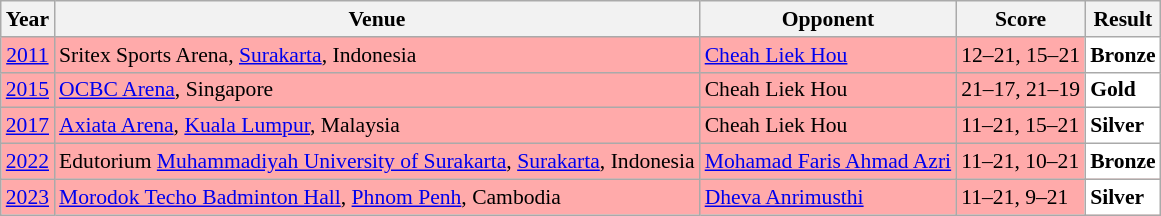<table class="sortable wikitable" style="font-size: 90%;">
<tr>
<th>Year</th>
<th>Venue</th>
<th>Opponent</th>
<th>Score</th>
<th>Result</th>
</tr>
<tr style="background:#FFAAAA">
<td align="center"><a href='#'>2011</a></td>
<td align="left">Sritex Sports Arena, <a href='#'>Surakarta</a>, Indonesia</td>
<td align="left"> <a href='#'>Cheah Liek Hou</a></td>
<td align="left">12–21, 15–21</td>
<td style="text-align:left; background:white"> <strong>Bronze</strong></td>
</tr>
<tr style="background:#FFAAAA">
<td align="center"><a href='#'>2015</a></td>
<td align="left"><a href='#'>OCBC Arena</a>, Singapore</td>
<td align="left"> Cheah Liek Hou</td>
<td align="left">21–17, 21–19</td>
<td style="text-align:left; background:white"> <strong>Gold</strong></td>
</tr>
<tr style="background:#FFAAAA">
<td align="center"><a href='#'>2017</a></td>
<td align="left"><a href='#'>Axiata Arena</a>, <a href='#'>Kuala Lumpur</a>, Malaysia</td>
<td align="left"> Cheah Liek Hou</td>
<td align="left">11–21, 15–21</td>
<td style="text-align:left; background:white"> <strong>Silver</strong></td>
</tr>
<tr style="background:#FFAAAA">
<td align="center"><a href='#'>2022</a></td>
<td align="left">Edutorium <a href='#'>Muhammadiyah University of Surakarta</a>, <a href='#'>Surakarta</a>, Indonesia</td>
<td align="left"> <a href='#'>Mohamad Faris Ahmad Azri</a></td>
<td align="left">11–21, 10–21</td>
<td style="text-align:left; background:white"> <strong>Bronze</strong></td>
</tr>
<tr style="background:#FFAAAA">
<td align="center"><a href='#'>2023</a></td>
<td align="left"><a href='#'>Morodok Techo Badminton Hall</a>, <a href='#'>Phnom Penh</a>, Cambodia</td>
<td align="left"> <a href='#'>Dheva Anrimusthi</a></td>
<td align="left">11–21, 9–21</td>
<td style="text-align:left; background:white"> <strong>Silver</strong></td>
</tr>
</table>
